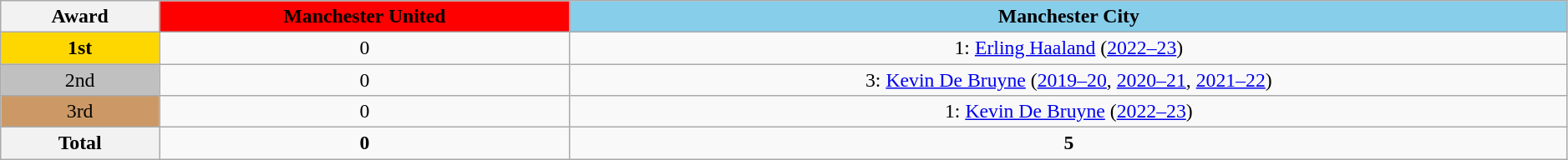<table class="wikitable" style="font-size:99%; width: 99%; text-align: center;">
<tr>
<th>Award</th>
<th style="color:black; background:#FF0000;">Manchester United</th>
<th style="color:black; background:#87CEEB;">Manchester City</th>
</tr>
<tr>
<td scope=col style="background-color:gold"><strong>1st</strong></td>
<td align=center>0</td>
<td align=center>1: <a href='#'>Erling Haaland</a> (<a href='#'>2022–23</a>)</td>
</tr>
<tr>
<td scope=col style="background-color:silver">2nd</td>
<td align=center>0</td>
<td align=center>3: <a href='#'>Kevin De Bruyne</a> (<a href='#'>2019–20</a>, <a href='#'>2020–21</a>, <a href='#'>2021–22</a>)</td>
</tr>
<tr>
<td scope=col style="background-color:#cc9966">3rd</td>
<td align=center>0</td>
<td align=center>1: <a href='#'>Kevin De Bruyne</a> (<a href='#'>2022–23</a>)</td>
</tr>
<tr>
<th align=center>Total</th>
<td align=center><strong>0</strong></td>
<td align=center><strong>5</strong></td>
</tr>
</table>
